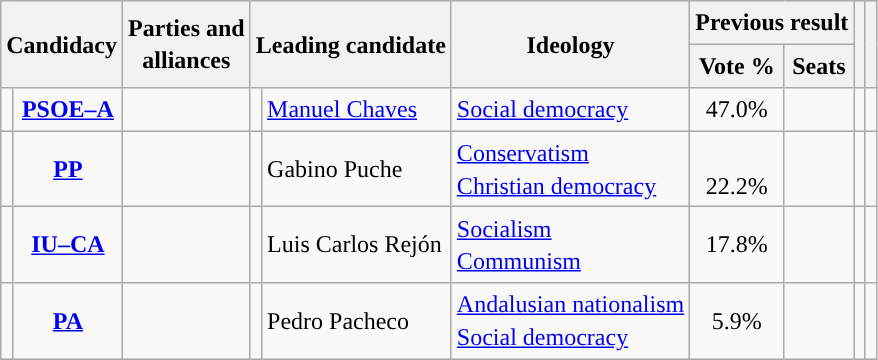<table class="wikitable" style="line-height:1.35em; text-align:left;">
<tr>
<th colspan="2" rowspan="2">Candidacy</th>
<th rowspan="2">Parties and<br>alliances</th>
<th colspan="2" rowspan="2">Leading candidate</th>
<th rowspan="2">Ideology</th>
<th colspan="2">Previous result</th>
<th rowspan="2"></th>
<th rowspan="2"></th>
</tr>
<tr>
<th>Vote %</th>
<th>Seats</th>
</tr>
<tr>
<td width="1" style="color:inherit;background:"></td>
<td align="center"><strong><a href='#'>PSOE–A</a></strong></td>
<td></td>
<td></td>
<td><a href='#'>Manuel Chaves</a></td>
<td><a href='#'>Social democracy</a></td>
<td align="center">47.0%</td>
<td></td>
<td></td>
<td></td>
</tr>
<tr>
<td style="color:inherit;background:"></td>
<td align="center"><strong><a href='#'>PP</a></strong></td>
<td></td>
<td></td>
<td>Gabino Puche</td>
<td><a href='#'>Conservatism</a><br><a href='#'>Christian democracy</a></td>
<td align="center"><br>22.2%<br></td>
<td></td>
<td></td>
<td></td>
</tr>
<tr>
<td style="color:inherit;background:"></td>
<td align="center"><strong><a href='#'>IU–CA</a></strong></td>
<td></td>
<td></td>
<td>Luis Carlos Rejón</td>
<td><a href='#'>Socialism</a><br><a href='#'>Communism</a></td>
<td align="center">17.8%</td>
<td></td>
<td></td>
<td></td>
</tr>
<tr>
<td style="color:inherit;background:"></td>
<td align="center"><strong><a href='#'>PA</a></strong></td>
<td></td>
<td></td>
<td>Pedro Pacheco</td>
<td><a href='#'>Andalusian nationalism</a><br><a href='#'>Social democracy</a></td>
<td align="center">5.9%</td>
<td></td>
<td></td>
<td></td>
</tr>
</table>
